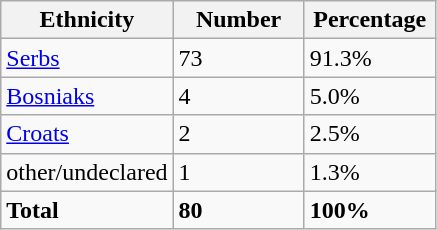<table class="wikitable">
<tr>
<th width="100px">Ethnicity</th>
<th width="80px">Number</th>
<th width="80px">Percentage</th>
</tr>
<tr>
<td><a href='#'>Serbs</a></td>
<td>73</td>
<td>91.3%</td>
</tr>
<tr>
<td><a href='#'>Bosniaks</a></td>
<td>4</td>
<td>5.0%</td>
</tr>
<tr>
<td><a href='#'>Croats</a></td>
<td>2</td>
<td>2.5%</td>
</tr>
<tr>
<td>other/undeclared</td>
<td>1</td>
<td>1.3%</td>
</tr>
<tr>
<td><strong>Total</strong></td>
<td><strong>80</strong></td>
<td><strong>100%</strong></td>
</tr>
</table>
